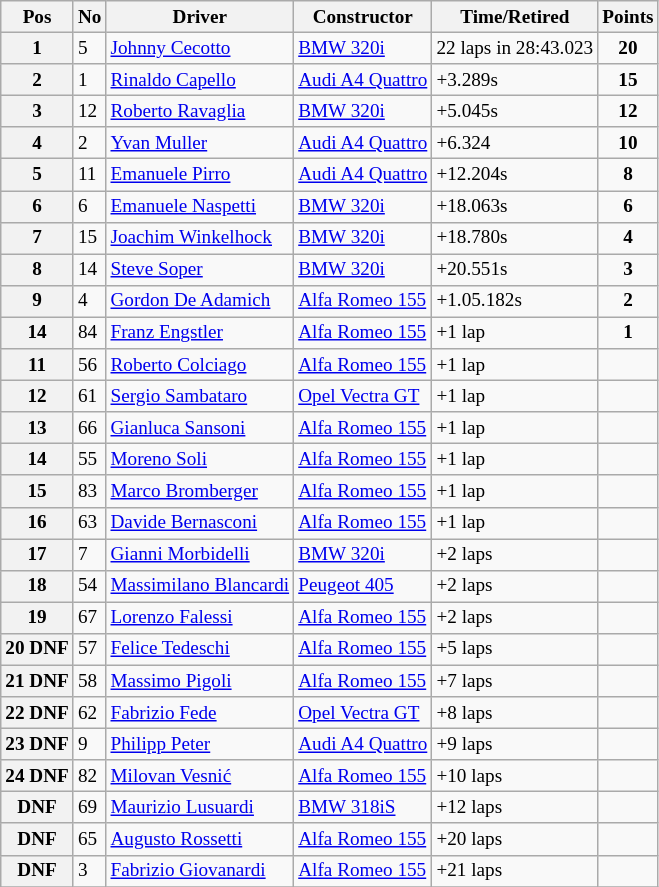<table class="wikitable" style="font-size: 80%;">
<tr>
<th>Pos</th>
<th>No</th>
<th>Driver</th>
<th>Constructor</th>
<th>Time/Retired</th>
<th>Points</th>
</tr>
<tr>
<th>1</th>
<td>5</td>
<td> <a href='#'>Johnny Cecotto</a></td>
<td><a href='#'>BMW 320i</a></td>
<td>22 laps in 28:43.023</td>
<td align=center><strong>20</strong></td>
</tr>
<tr>
<th>2</th>
<td>1</td>
<td> <a href='#'>Rinaldo Capello</a></td>
<td><a href='#'>Audi A4 Quattro</a></td>
<td>+3.289s</td>
<td align=center><strong>15</strong></td>
</tr>
<tr>
<th>3</th>
<td>12</td>
<td> <a href='#'>Roberto Ravaglia</a></td>
<td><a href='#'>BMW 320i</a></td>
<td>+5.045s</td>
<td align=center><strong>12</strong></td>
</tr>
<tr>
<th>4</th>
<td>2</td>
<td> <a href='#'>Yvan Muller</a></td>
<td><a href='#'>Audi A4 Quattro</a></td>
<td>+6.324</td>
<td align=center><strong>10</strong></td>
</tr>
<tr>
<th>5</th>
<td>11</td>
<td> <a href='#'>Emanuele Pirro</a></td>
<td><a href='#'>Audi A4 Quattro</a></td>
<td>+12.204s</td>
<td align=center><strong>8</strong></td>
</tr>
<tr>
<th>6</th>
<td>6</td>
<td> <a href='#'>Emanuele Naspetti</a></td>
<td><a href='#'>BMW 320i</a></td>
<td>+18.063s</td>
<td align=center><strong>6</strong></td>
</tr>
<tr>
<th>7</th>
<td>15</td>
<td> <a href='#'>Joachim Winkelhock</a></td>
<td><a href='#'>BMW 320i</a></td>
<td>+18.780s</td>
<td align=center><strong>4</strong></td>
</tr>
<tr>
<th>8</th>
<td>14</td>
<td> <a href='#'>Steve Soper</a></td>
<td><a href='#'>BMW 320i</a></td>
<td>+20.551s</td>
<td align=center><strong>3</strong></td>
</tr>
<tr>
<th>9</th>
<td>4</td>
<td> <a href='#'>Gordon De Adamich</a></td>
<td><a href='#'>Alfa Romeo 155</a></td>
<td>+1.05.182s</td>
<td align=center><strong>2</strong></td>
</tr>
<tr>
<th>14</th>
<td>84</td>
<td> <a href='#'>Franz Engstler</a></td>
<td><a href='#'>Alfa Romeo 155</a></td>
<td>+1 lap</td>
<td align=center><strong>1</strong></td>
</tr>
<tr>
<th>11</th>
<td>56</td>
<td> <a href='#'>Roberto Colciago</a></td>
<td><a href='#'>Alfa Romeo 155</a></td>
<td>+1 lap</td>
<td></td>
</tr>
<tr>
<th>12</th>
<td>61</td>
<td> <a href='#'>Sergio Sambataro</a></td>
<td><a href='#'> Opel Vectra GT</a></td>
<td>+1 lap</td>
<td></td>
</tr>
<tr>
<th>13</th>
<td>66</td>
<td> <a href='#'>Gianluca Sansoni</a></td>
<td><a href='#'>Alfa Romeo 155</a></td>
<td>+1 lap</td>
<td></td>
</tr>
<tr>
<th>14</th>
<td>55</td>
<td> <a href='#'>Moreno Soli</a></td>
<td><a href='#'>Alfa Romeo 155</a></td>
<td>+1 lap</td>
<td></td>
</tr>
<tr>
<th>15</th>
<td>83</td>
<td> <a href='#'>Marco Bromberger</a></td>
<td><a href='#'>Alfa Romeo 155</a></td>
<td>+1 lap</td>
<td></td>
</tr>
<tr>
<th>16</th>
<td>63</td>
<td> <a href='#'>Davide Bernasconi</a></td>
<td><a href='#'>Alfa Romeo 155</a></td>
<td>+1 lap</td>
<td></td>
</tr>
<tr>
<th>17</th>
<td>7</td>
<td> <a href='#'>Gianni Morbidelli</a></td>
<td><a href='#'>BMW 320i</a></td>
<td>+2 laps</td>
<td></td>
</tr>
<tr>
<th>18</th>
<td>54</td>
<td> <a href='#'>Massimilano Blancardi</a></td>
<td><a href='#'>Peugeot 405</a></td>
<td>+2 laps</td>
<td></td>
</tr>
<tr>
<th>19</th>
<td>67</td>
<td> <a href='#'>Lorenzo Falessi</a></td>
<td><a href='#'>Alfa Romeo 155</a></td>
<td>+2 laps</td>
<td></td>
</tr>
<tr>
<th>20 DNF</th>
<td>57</td>
<td> <a href='#'>Felice Tedeschi</a></td>
<td><a href='#'>Alfa Romeo 155</a></td>
<td>+5 laps</td>
<td></td>
</tr>
<tr>
<th>21 DNF</th>
<td>58</td>
<td> <a href='#'>Massimo Pigoli</a></td>
<td><a href='#'>Alfa Romeo 155</a></td>
<td>+7 laps</td>
<td></td>
</tr>
<tr>
<th>22 DNF</th>
<td>62</td>
<td> <a href='#'>Fabrizio Fede</a></td>
<td><a href='#'> Opel Vectra GT</a></td>
<td>+8 laps</td>
<td></td>
</tr>
<tr>
<th>23 DNF</th>
<td>9</td>
<td> <a href='#'>Philipp Peter</a></td>
<td><a href='#'>Audi A4 Quattro</a></td>
<td>+9 laps</td>
<td></td>
</tr>
<tr>
<th>24 DNF</th>
<td>82</td>
<td> <a href='#'>Milovan Vesnić</a></td>
<td><a href='#'>Alfa Romeo 155</a></td>
<td>+10 laps</td>
<td></td>
</tr>
<tr>
<th>DNF</th>
<td>69</td>
<td> <a href='#'>Maurizio Lusuardi</a></td>
<td><a href='#'>BMW 318iS</a></td>
<td>+12 laps</td>
<td></td>
</tr>
<tr>
<th>DNF</th>
<td>65</td>
<td> <a href='#'>Augusto Rossetti</a></td>
<td><a href='#'>Alfa Romeo 155</a></td>
<td>+20 laps</td>
<td></td>
</tr>
<tr>
<th>DNF</th>
<td>3</td>
<td> <a href='#'>Fabrizio Giovanardi</a></td>
<td><a href='#'>Alfa Romeo 155</a></td>
<td>+21 laps</td>
<td></td>
</tr>
<tr>
</tr>
</table>
